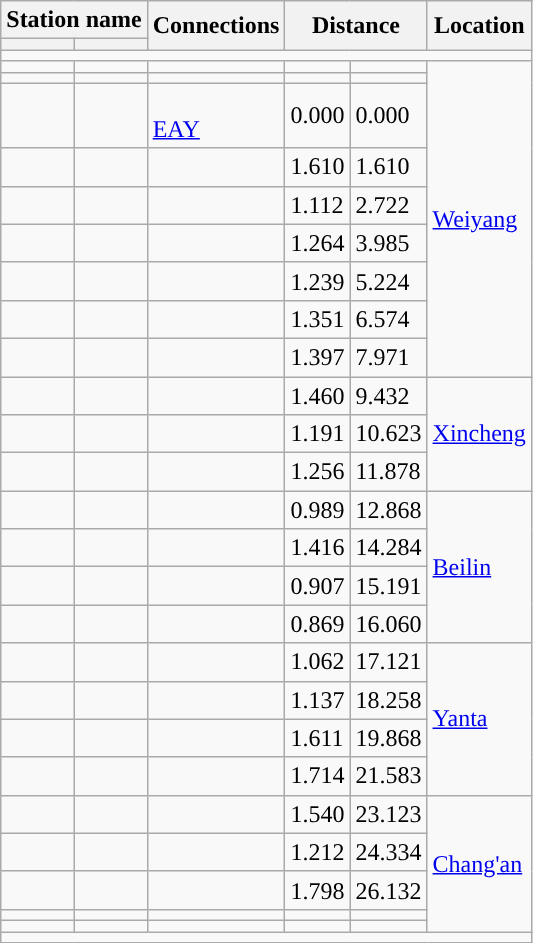<table class="wikitable">
<tr>
<th colspan="2">Station name</th>
<th rowspan="2">Connections</th>
<th colspan="2" rowspan="2">Distance<br></th>
<th rowspan="2">Location</th>
</tr>
<tr>
<th></th>
<th></th>
</tr>
<tr style="background:#">
<td colspan = "6"></td>
</tr>
<tr>
<td></td>
<td></td>
<td></td>
<td></td>
<td></td>
<td rowspan="9"><a href='#'>Weiyang</a></td>
</tr>
<tr>
<td></td>
<td></td>
<td></td>
<td></td>
<td></td>
</tr>
<tr>
<td></td>
<td></td>
<td> <br> <a href='#'>EAY</a></td>
<td>0.000</td>
<td>0.000</td>
</tr>
<tr>
<td></td>
<td></td>
<td></td>
<td>1.610</td>
<td>1.610</td>
</tr>
<tr>
<td></td>
<td></td>
<td></td>
<td>1.112</td>
<td>2.722</td>
</tr>
<tr>
<td></td>
<td></td>
<td></td>
<td>1.264</td>
<td>3.985</td>
</tr>
<tr>
<td></td>
<td></td>
<td></td>
<td>1.239</td>
<td>5.224</td>
</tr>
<tr>
<td></td>
<td></td>
<td></td>
<td>1.351</td>
<td>6.574</td>
</tr>
<tr>
<td></td>
<td></td>
<td></td>
<td>1.397</td>
<td>7.971</td>
</tr>
<tr>
<td></td>
<td></td>
<td></td>
<td>1.460</td>
<td>9.432</td>
<td rowspan="3"><a href='#'>Xincheng</a></td>
</tr>
<tr>
<td></td>
<td></td>
<td></td>
<td>1.191</td>
<td>10.623</td>
</tr>
<tr>
<td></td>
<td></td>
<td></td>
<td>1.256</td>
<td>11.878</td>
</tr>
<tr>
<td></td>
<td></td>
<td></td>
<td>0.989</td>
<td>12.868</td>
<td rowspan="4"><a href='#'>Beilin</a></td>
</tr>
<tr>
<td></td>
<td></td>
<td></td>
<td>1.416</td>
<td>14.284</td>
</tr>
<tr>
<td></td>
<td></td>
<td></td>
<td>0.907</td>
<td>15.191</td>
</tr>
<tr>
<td></td>
<td></td>
<td></td>
<td>0.869</td>
<td>16.060</td>
</tr>
<tr>
<td></td>
<td></td>
<td></td>
<td>1.062</td>
<td>17.121</td>
<td rowspan="4"><a href='#'>Yanta</a></td>
</tr>
<tr>
<td></td>
<td></td>
<td></td>
<td>1.137</td>
<td>18.258</td>
</tr>
<tr>
<td></td>
<td></td>
<td></td>
<td>1.611</td>
<td>19.868</td>
</tr>
<tr>
<td></td>
<td></td>
<td></td>
<td>1.714</td>
<td>21.583</td>
</tr>
<tr>
<td></td>
<td></td>
<td></td>
<td>1.540</td>
<td>23.123</td>
<td rowspan="5"><a href='#'>Chang'an</a></td>
</tr>
<tr>
<td></td>
<td></td>
<td></td>
<td>1.212</td>
<td>24.334</td>
</tr>
<tr>
<td></td>
<td></td>
<td></td>
<td>1.798</td>
<td>26.132</td>
</tr>
<tr>
<td></td>
<td></td>
<td></td>
<td></td>
<td></td>
</tr>
<tr>
<td></td>
<td></td>
<td></td>
<td></td>
<td></td>
</tr>
<tr style="background:#">
<td colspan = "6"></td>
</tr>
</table>
